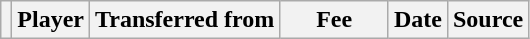<table class="wikitable plainrowheaders sortable">
<tr>
<th></th>
<th scope="col">Player</th>
<th>Transferred from</th>
<th style="width: 65px;">Fee</th>
<th scope="col">Date</th>
<th scope="col">Source</th>
</tr>
</table>
